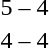<table style="text-align:center">
<tr>
<th width=200></th>
<th width=100></th>
<th width=200></th>
</tr>
<tr>
<td align=right><strong></strong></td>
<td>5 – 4</td>
<td align=left></td>
</tr>
<tr>
<td align=right><strong></strong></td>
<td>4 – 4</td>
<td align=left><strong></strong></td>
</tr>
</table>
